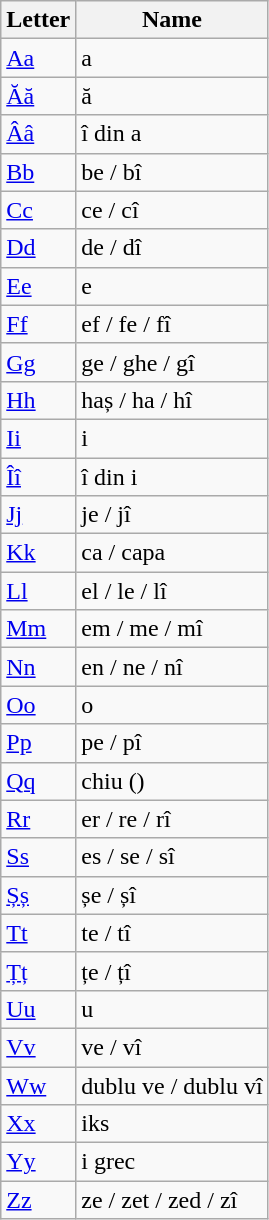<table class="wikitable" style="display: inline-table">
<tr>
<th>Letter</th>
<th>Name</th>
</tr>
<tr>
<td><a href='#'>Aa</a></td>
<td>a</td>
</tr>
<tr>
<td><a href='#'>Ăă</a></td>
<td>ă</td>
</tr>
<tr>
<td><a href='#'>Ââ</a></td>
<td>î din a</td>
</tr>
<tr>
<td><a href='#'>Bb</a></td>
<td>be / bî</td>
</tr>
<tr>
<td><a href='#'>Cc</a></td>
<td>ce / cî</td>
</tr>
<tr>
<td><a href='#'>Dd</a></td>
<td>de / dî</td>
</tr>
<tr>
<td><a href='#'>Ee</a></td>
<td>e</td>
</tr>
<tr>
<td><a href='#'>Ff</a></td>
<td>ef / fe / fî</td>
</tr>
<tr>
<td><a href='#'>Gg</a></td>
<td>ge / ghe / gî</td>
</tr>
<tr>
<td><a href='#'>Hh</a></td>
<td>haș / ha / hî</td>
</tr>
<tr>
<td><a href='#'>Ii</a></td>
<td>i</td>
</tr>
<tr>
<td><a href='#'>Îî</a></td>
<td>î din i</td>
</tr>
<tr>
<td><a href='#'>Jj</a></td>
<td>je / jî</td>
</tr>
<tr>
<td><a href='#'>Kk</a></td>
<td>ca / capa</td>
</tr>
<tr>
<td><a href='#'>Ll</a></td>
<td>el / le / lî</td>
</tr>
<tr>
<td><a href='#'>Mm</a></td>
<td>em / me / mî</td>
</tr>
<tr>
<td><a href='#'>Nn</a></td>
<td>en / ne / nî</td>
</tr>
<tr>
<td><a href='#'>Oo</a></td>
<td>o</td>
</tr>
<tr>
<td><a href='#'>Pp</a></td>
<td>pe / pî</td>
</tr>
<tr>
<td><a href='#'>Qq</a></td>
<td>chiu ()</td>
</tr>
<tr>
<td><a href='#'>Rr</a></td>
<td>er / re / rî</td>
</tr>
<tr>
<td><a href='#'>Ss</a></td>
<td>es / se / sî</td>
</tr>
<tr>
<td><a href='#'>Șș</a></td>
<td>șe / șî</td>
</tr>
<tr>
<td><a href='#'>Tt</a></td>
<td>te / tî</td>
</tr>
<tr>
<td><a href='#'>Țț</a></td>
<td>țe / țî</td>
</tr>
<tr>
<td><a href='#'>Uu</a></td>
<td>u</td>
</tr>
<tr>
<td><a href='#'>Vv</a></td>
<td>ve / vî</td>
</tr>
<tr>
<td><a href='#'>Ww</a></td>
<td>dublu ve / dublu vî</td>
</tr>
<tr>
<td><a href='#'>Xx</a></td>
<td>iks</td>
</tr>
<tr>
<td><a href='#'>Yy</a></td>
<td>i grec</td>
</tr>
<tr>
<td><a href='#'>Zz</a></td>
<td>ze / zet / zed / zî</td>
</tr>
</table>
